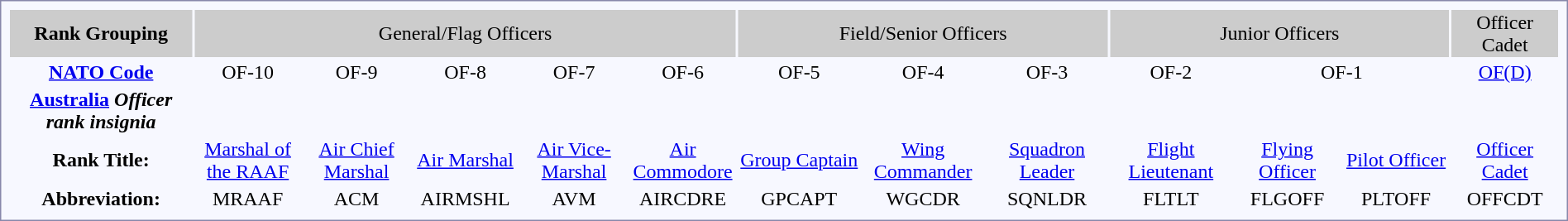<table style="border:1px solid #8888aa; background:#f7f8ff; text-align:center; padding:5px;">
<tr bgcolor=#CCCCCC>
<th colspan=1>Rank Grouping</th>
<td colspan=5>General/Flag Officers</td>
<td colspan=3>Field/Senior Officers</td>
<td colspan=3>Junior Officers</td>
<td colspan=1>Officer Cadet</td>
</tr>
<tr>
<th Width=12%><a href='#'>NATO Code</a></th>
<td Width=7%>OF-10</td>
<td Width=7%>OF-9</td>
<td Width=7%>OF-8</td>
<td Width=7%>OF-7</td>
<td Width=7%>OF-6</td>
<td Width=8%>OF-5</td>
<td Width=8%>OF-4</td>
<td Width=8%>OF-3</td>
<td Width=8%>OF-2</td>
<td Width=14% colspan=2>OF-1</td>
<td Width=14% colspan=2><a href='#'>OF(D)</a></td>
</tr>
<tr>
<th> <a href='#'>Australia</a> <em>Officer rank insignia</em></th>
<td></td>
<td></td>
<td></td>
<td></td>
<td></td>
<td></td>
<td></td>
<td></td>
<td></td>
<td Width=7%></td>
<td Width=7%></td>
<td Width=7%></td>
</tr>
<tr>
<th>Rank Title:</th>
<td><a href='#'>Marshal of the RAAF</a></td>
<td><a href='#'>Air Chief Marshal</a></td>
<td><a href='#'>Air Marshal</a></td>
<td><a href='#'>Air Vice-Marshal</a></td>
<td><a href='#'>Air Commodore</a></td>
<td><a href='#'>Group Captain</a></td>
<td><a href='#'>Wing Commander</a></td>
<td><a href='#'>Squadron Leader</a></td>
<td><a href='#'>Flight Lieutenant</a></td>
<td><a href='#'>Flying Officer</a></td>
<td><a href='#'>Pilot Officer</a></td>
<td><a href='#'>Officer Cadet</a></td>
</tr>
<tr>
<th>Abbreviation:</th>
<td>MRAAF</td>
<td>ACM</td>
<td>AIRMSHL</td>
<td>AVM</td>
<td>AIRCDRE</td>
<td>GPCAPT</td>
<td>WGCDR</td>
<td>SQNLDR</td>
<td>FLTLT</td>
<td>FLGOFF</td>
<td>PLTOFF</td>
<td>OFFCDT</td>
</tr>
</table>
